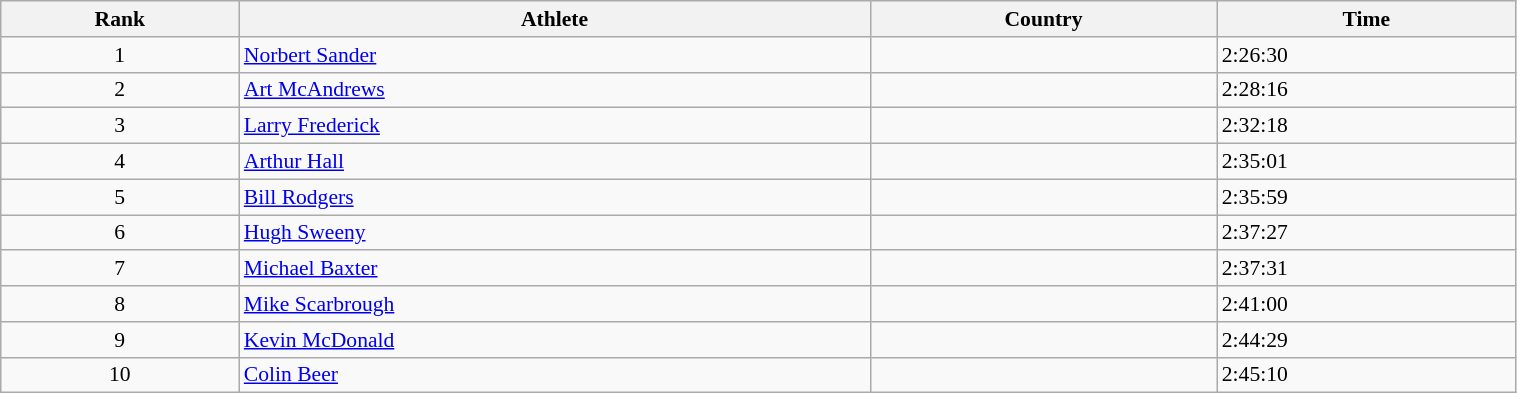<table class="wikitable" width=80% style="font-size:90%; text-align:left;">
<tr>
<th>Rank</th>
<th>Athlete</th>
<th>Country</th>
<th>Time</th>
</tr>
<tr>
<td style="text-align:center">1</td>
<td><a href='#'>Norbert Sander</a></td>
<td></td>
<td>2:26:30</td>
</tr>
<tr>
<td style="text-align:center">2</td>
<td><a href='#'>Art McAndrews</a></td>
<td></td>
<td>2:28:16</td>
</tr>
<tr>
<td style="text-align:center">3</td>
<td><a href='#'>Larry Frederick</a></td>
<td></td>
<td>2:32:18</td>
</tr>
<tr>
<td style="text-align:center">4</td>
<td><a href='#'>Arthur Hall</a></td>
<td></td>
<td>2:35:01</td>
</tr>
<tr>
<td style="text-align:center">5</td>
<td><a href='#'>Bill Rodgers</a></td>
<td></td>
<td>2:35:59</td>
</tr>
<tr>
<td style="text-align:center">6</td>
<td><a href='#'>Hugh Sweeny</a></td>
<td></td>
<td>2:37:27</td>
</tr>
<tr>
<td style="text-align:center">7</td>
<td><a href='#'>Michael Baxter</a></td>
<td></td>
<td>2:37:31</td>
</tr>
<tr>
<td style="text-align:center">8</td>
<td><a href='#'>Mike Scarbrough</a></td>
<td></td>
<td>2:41:00</td>
</tr>
<tr>
<td style="text-align:center">9</td>
<td><a href='#'>Kevin McDonald</a></td>
<td></td>
<td>2:44:29</td>
</tr>
<tr>
<td style="text-align:center">10</td>
<td><a href='#'>Colin Beer</a></td>
<td></td>
<td>2:45:10</td>
</tr>
</table>
